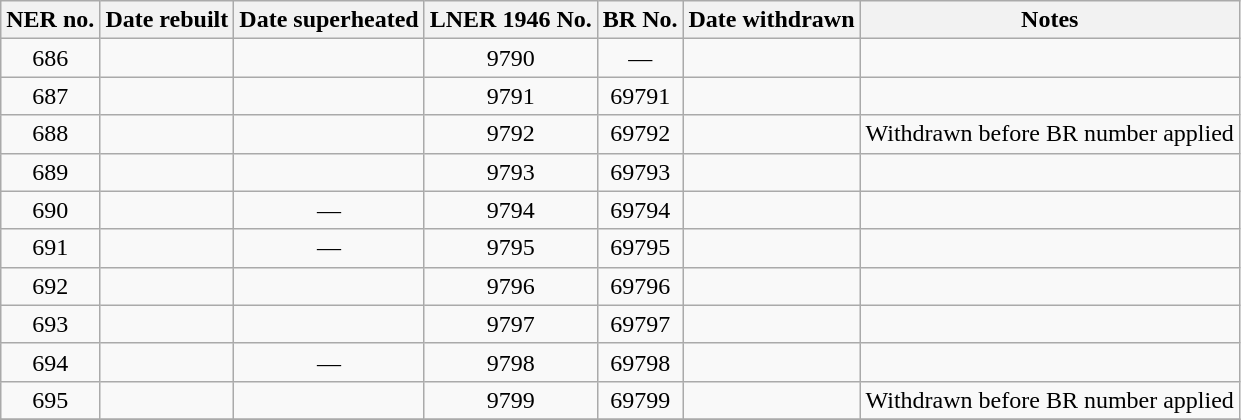<table class="wikitable sortable" style=text-align:center>
<tr>
<th>NER no.</th>
<th>Date rebuilt</th>
<th>Date superheated</th>
<th>LNER 1946 No.</th>
<th>BR No.</th>
<th>Date withdrawn</th>
<th>Notes</th>
</tr>
<tr>
<td>686</td>
<td></td>
<td></td>
<td>9790</td>
<td>—</td>
<td></td>
<td align=left></td>
</tr>
<tr>
<td>687</td>
<td></td>
<td></td>
<td>9791</td>
<td>69791</td>
<td></td>
<td align=left></td>
</tr>
<tr>
<td>688</td>
<td></td>
<td></td>
<td>9792</td>
<td>69792</td>
<td></td>
<td align=left>Withdrawn before BR number applied</td>
</tr>
<tr>
<td>689</td>
<td></td>
<td></td>
<td>9793</td>
<td>69793</td>
<td></td>
<td align=left></td>
</tr>
<tr>
<td>690</td>
<td></td>
<td>—</td>
<td>9794</td>
<td>69794</td>
<td></td>
<td align=left></td>
</tr>
<tr>
<td>691</td>
<td></td>
<td>—</td>
<td>9795</td>
<td>69795</td>
<td></td>
<td align=left></td>
</tr>
<tr>
<td>692</td>
<td></td>
<td></td>
<td>9796</td>
<td>69796</td>
<td></td>
<td align=left></td>
</tr>
<tr>
<td>693</td>
<td></td>
<td></td>
<td>9797</td>
<td>69797</td>
<td></td>
<td align=left></td>
</tr>
<tr>
<td>694</td>
<td></td>
<td>—</td>
<td>9798</td>
<td>69798</td>
<td></td>
<td align=left></td>
</tr>
<tr>
<td>695</td>
<td></td>
<td></td>
<td>9799</td>
<td>69799</td>
<td></td>
<td align=left>Withdrawn before BR number applied</td>
</tr>
<tr>
</tr>
</table>
